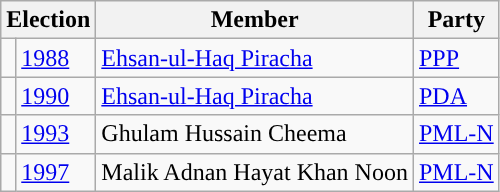<table class="wikitable">
<tr>
<th colspan="2">Election</th>
<th>Member</th>
<th>Party</th>
</tr>
<tr>
<td style="background-color: "></td>
<td><a href='#'>1988</a></td>
<td><a href='#'>Ehsan-ul-Haq Piracha</a></td>
<td><a href='#'>PPP</a></td>
</tr>
<tr>
<td style="background-color: "></td>
<td><a href='#'>1990</a></td>
<td><a href='#'>Ehsan-ul-Haq Piracha</a></td>
<td><a href='#'>PDA</a></td>
</tr>
<tr>
<td style="background-color: "></td>
<td><a href='#'>1993</a></td>
<td>Ghulam Hussain Cheema</td>
<td><a href='#'>PML-N</a></td>
</tr>
<tr>
<td style="background-color: "></td>
<td><a href='#'>1997</a></td>
<td>Malik Adnan Hayat Khan Noon</td>
<td><a href='#'>PML-N</a></td>
</tr>
</table>
